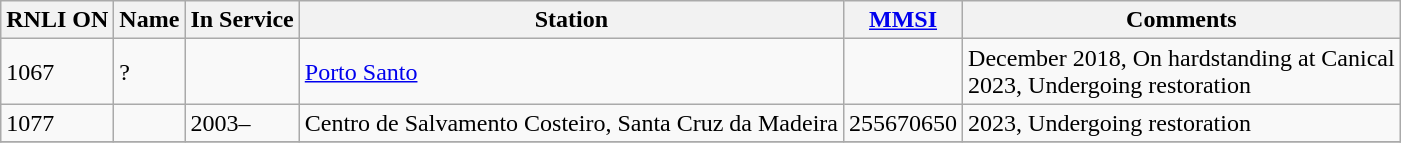<table class="wikitable">
<tr>
<th>RNLI ON</th>
<th>Name</th>
<th>In Service</th>
<th>Station</th>
<th><a href='#'>MMSI</a></th>
<th>Comments</th>
</tr>
<tr>
<td>1067</td>
<td>?</td>
<td></td>
<td><a href='#'>Porto Santo</a></td>
<td></td>
<td>December 2018, On hardstanding at Canical<br>2023, Undergoing restoration</td>
</tr>
<tr>
<td>1077</td>
<td></td>
<td>2003–</td>
<td>Centro de Salvamento Costeiro, Santa Cruz da Madeira</td>
<td>255670650</td>
<td>2023, Undergoing restoration</td>
</tr>
<tr>
</tr>
</table>
